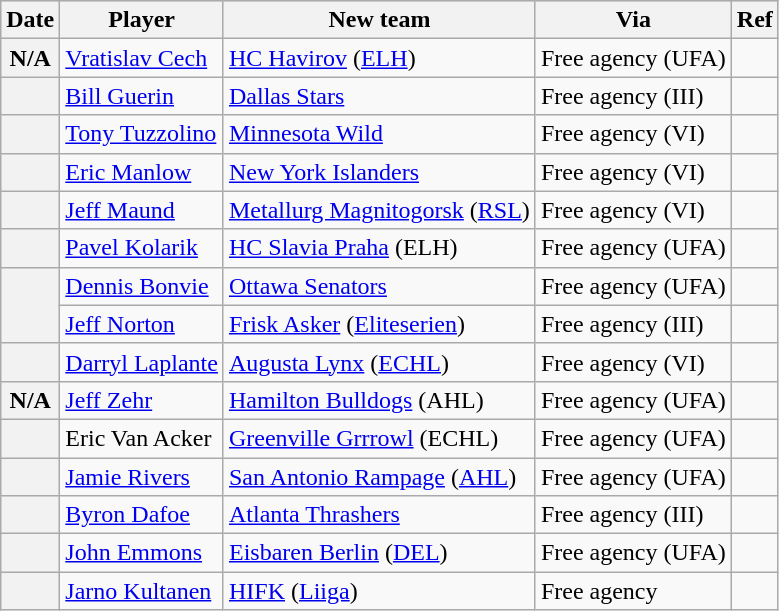<table class="wikitable plainrowheaders">
<tr style="background:#ddd; text-align:center;">
<th>Date</th>
<th>Player</th>
<th>New team</th>
<th>Via</th>
<th>Ref</th>
</tr>
<tr>
<th scope="row">N/A</th>
<td><a href='#'>Vratislav Cech</a></td>
<td><a href='#'>HC Havirov</a> (<a href='#'>ELH</a>)</td>
<td>Free agency (UFA)</td>
<td></td>
</tr>
<tr>
<th scope="row"></th>
<td><a href='#'>Bill Guerin</a></td>
<td><a href='#'>Dallas Stars</a></td>
<td>Free agency (III)</td>
<td></td>
</tr>
<tr>
<th scope="row"></th>
<td><a href='#'>Tony Tuzzolino</a></td>
<td><a href='#'>Minnesota Wild</a></td>
<td>Free agency (VI)</td>
<td></td>
</tr>
<tr>
<th scope="row"></th>
<td><a href='#'>Eric Manlow</a></td>
<td><a href='#'>New York Islanders</a></td>
<td>Free agency (VI)</td>
<td></td>
</tr>
<tr>
<th scope="row"></th>
<td><a href='#'>Jeff Maund</a></td>
<td><a href='#'>Metallurg Magnitogorsk</a> (<a href='#'>RSL</a>)</td>
<td>Free agency (VI)</td>
<td></td>
</tr>
<tr>
<th scope="row"></th>
<td><a href='#'>Pavel Kolarik</a></td>
<td><a href='#'>HC Slavia Praha</a> (ELH)</td>
<td>Free agency (UFA)</td>
<td></td>
</tr>
<tr>
<th scope="row" rowspan=2></th>
<td><a href='#'>Dennis Bonvie</a></td>
<td><a href='#'>Ottawa Senators</a></td>
<td>Free agency (UFA)</td>
<td></td>
</tr>
<tr>
<td><a href='#'>Jeff Norton</a></td>
<td><a href='#'>Frisk Asker</a> (<a href='#'>Eliteserien</a>)</td>
<td>Free agency (III)</td>
<td></td>
</tr>
<tr>
<th scope="row"></th>
<td><a href='#'>Darryl Laplante</a></td>
<td><a href='#'>Augusta Lynx</a> (<a href='#'>ECHL</a>)</td>
<td>Free agency (VI)</td>
<td></td>
</tr>
<tr>
<th scope="row">N/A</th>
<td><a href='#'>Jeff Zehr</a></td>
<td><a href='#'>Hamilton Bulldogs</a> (AHL)</td>
<td>Free agency (UFA)</td>
<td></td>
</tr>
<tr>
<th scope="row"></th>
<td>Eric Van Acker</td>
<td><a href='#'>Greenville Grrrowl</a> (ECHL)</td>
<td>Free agency (UFA)</td>
<td></td>
</tr>
<tr>
<th scope="row"></th>
<td><a href='#'>Jamie Rivers</a></td>
<td><a href='#'>San Antonio Rampage</a> (<a href='#'>AHL</a>)</td>
<td>Free agency (UFA)</td>
<td></td>
</tr>
<tr>
<th scope="row"></th>
<td><a href='#'>Byron Dafoe</a></td>
<td><a href='#'>Atlanta Thrashers</a></td>
<td>Free agency (III)</td>
<td></td>
</tr>
<tr>
<th scope="row"></th>
<td><a href='#'>John Emmons</a></td>
<td><a href='#'>Eisbaren Berlin</a> (<a href='#'>DEL</a>)</td>
<td>Free agency (UFA)</td>
<td></td>
</tr>
<tr>
<th scope="row"></th>
<td><a href='#'>Jarno Kultanen</a></td>
<td><a href='#'>HIFK</a> (<a href='#'>Liiga</a>)</td>
<td>Free agency</td>
<td></td>
</tr>
</table>
